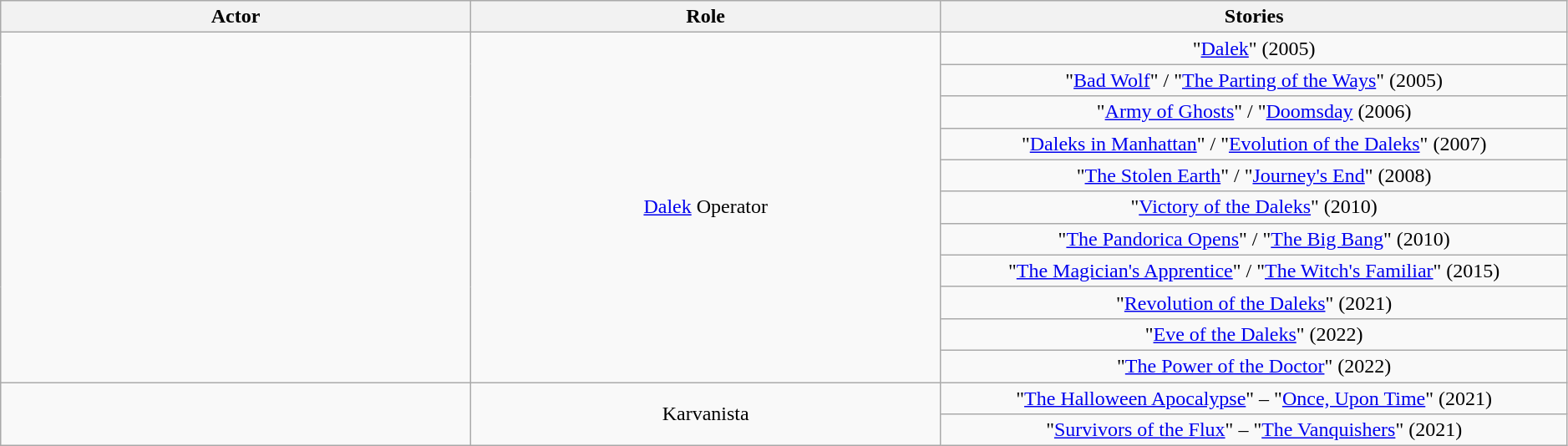<table class="wikitable plainrowheaders sortable" style="text-align:center; width:99%;">
<tr>
<th style="width:30%;">Actor</th>
<th scope="col" style="width:30%;">Role</th>
<th scope="col" style="width:40%;">Stories</th>
</tr>
<tr>
<td rowspan="11" scope="row"></td>
<td rowspan="11"><a href='#'>Dalek</a> Operator</td>
<td data-sort-value="161">"<a href='#'>Dalek</a>" (2005)</td>
</tr>
<tr>
<td data-sort-value="166a">"<a href='#'>Bad Wolf</a>" / "<a href='#'>The Parting of the Ways</a>" (2005)</td>
</tr>
<tr>
<td data-sort-value="177a">"<a href='#'>Army of Ghosts</a>" / "<a href='#'>Doomsday</a> (2006)</td>
</tr>
<tr>
<td data-sort-value="182a">"<a href='#'>Daleks in Manhattan</a>" / "<a href='#'>Evolution of the Daleks</a>" (2007)</td>
</tr>
<tr>
<td data-sort-value="198a">"<a href='#'>The Stolen Earth</a>" / "<a href='#'>Journey's End</a>" (2008)</td>
</tr>
<tr>
<td data-sort-value="205">"<a href='#'>Victory of the Daleks</a>" (2010)</td>
</tr>
<tr>
<td data-sort-value="212a">"<a href='#'>The Pandorica Opens</a>" / "<a href='#'>The Big Bang</a>" (2010)</td>
</tr>
<tr>
<td data-sort-value="254a">"<a href='#'>The Magician's Apprentice</a>" / "<a href='#'>The Witch's Familiar</a>" (2015)</td>
</tr>
<tr>
<td data-sort-value="296">"<a href='#'>Revolution of the Daleks</a>" (2021)</td>
</tr>
<tr>
<td data-sort-value="298">"<a href='#'>Eve of the Daleks</a>" (2022)</td>
</tr>
<tr>
<td data-sort-value="300">"<a href='#'>The Power of the Doctor</a>" (2022)</td>
</tr>
<tr>
<td rowspan="2" scope="row"></td>
<td rowspan="2">Karvanista</td>
<td data-sort-value="297a">"<a href='#'>The Halloween Apocalypse</a>" – "<a href='#'>Once, Upon Time</a>" (2021)</td>
</tr>
<tr>
<td data-sort-value="297e">"<a href='#'>Survivors of the Flux</a>" – "<a href='#'>The Vanquishers</a>" (2021)</td>
</tr>
</table>
